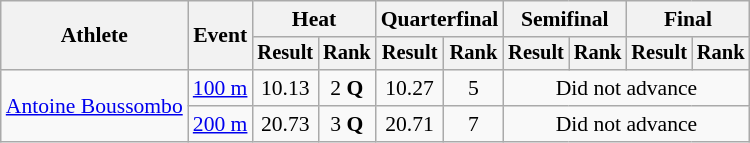<table class="wikitable" style="font-size:90%">
<tr>
<th rowspan="2">Athlete</th>
<th rowspan="2">Event</th>
<th colspan="2">Heat</th>
<th colspan="2">Quarterfinal</th>
<th colspan="2">Semifinal</th>
<th colspan="2">Final</th>
</tr>
<tr style="font-size:95%">
<th>Result</th>
<th>Rank</th>
<th>Result</th>
<th>Rank</th>
<th>Result</th>
<th>Rank</th>
<th>Result</th>
<th>Rank</th>
</tr>
<tr align=center>
<td align=left rowspan=2><a href='#'>Antoine Boussombo</a></td>
<td align=left><a href='#'>100 m</a></td>
<td>10.13</td>
<td>2 <strong>Q</strong></td>
<td>10.27</td>
<td>5</td>
<td colspan=4>Did not advance</td>
</tr>
<tr align=center>
<td align=left><a href='#'>200 m</a></td>
<td>20.73</td>
<td>3 <strong>Q</strong></td>
<td>20.71</td>
<td>7</td>
<td colspan=6>Did not advance</td>
</tr>
</table>
